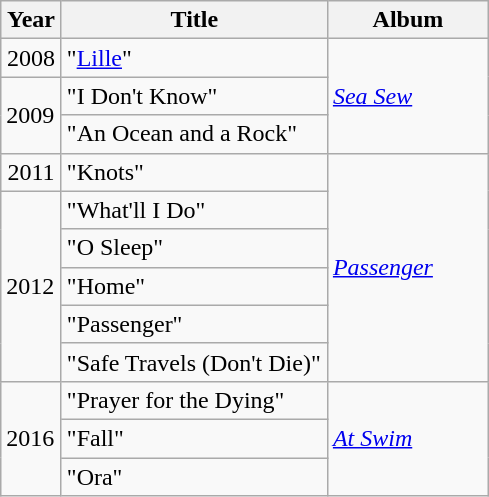<table class="wikitable" border="1">
<tr>
<th width="33">Year</th>
<th width="170">Title</th>
<th width="100">Album</th>
</tr>
<tr>
<td align="center">2008</td>
<td>"<a href='#'>Lille</a>"</td>
<td rowspan="3"><em><a href='#'>Sea Sew</a></em></td>
</tr>
<tr>
<td rowspan="2">2009</td>
<td>"I Don't Know"</td>
</tr>
<tr>
<td>"An Ocean and a Rock"</td>
</tr>
<tr>
<td align="center">2011</td>
<td>"Knots"</td>
<td rowspan="6"><em><a href='#'>Passenger</a></em></td>
</tr>
<tr>
<td rowspan="5">2012</td>
<td>"What'll I Do"</td>
</tr>
<tr>
<td>"O Sleep"</td>
</tr>
<tr>
<td>"Home"</td>
</tr>
<tr>
<td>"Passenger"</td>
</tr>
<tr>
<td>"Safe Travels (Don't Die)"</td>
</tr>
<tr>
<td rowspan="3">2016</td>
<td>"Prayer for the Dying"</td>
<td rowspan="3"><em><a href='#'>At Swim</a></em></td>
</tr>
<tr>
<td>"Fall"</td>
</tr>
<tr>
<td>"Ora"</td>
</tr>
</table>
